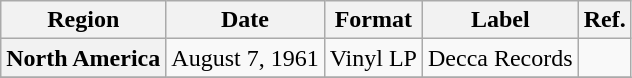<table class="wikitable plainrowheaders">
<tr>
<th scope="col">Region</th>
<th scope="col">Date</th>
<th scope="col">Format</th>
<th scope="col">Label</th>
<th scope="col">Ref.</th>
</tr>
<tr>
<th scope="row">North America</th>
<td>August 7, 1961</td>
<td>Vinyl LP</td>
<td>Decca Records</td>
<td></td>
</tr>
<tr>
</tr>
</table>
